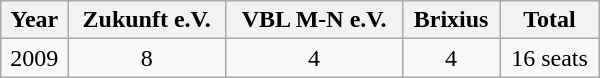<table class="wikitable" width="400">
<tr>
<th>Year</th>
<th>Zukunft e.V.</th>
<th>VBL M-N e.V.</th>
<th>Brixius</th>
<th>Total</th>
</tr>
<tr align="center">
<td>2009</td>
<td>8</td>
<td>4</td>
<td>4</td>
<td>16 seats</td>
</tr>
</table>
